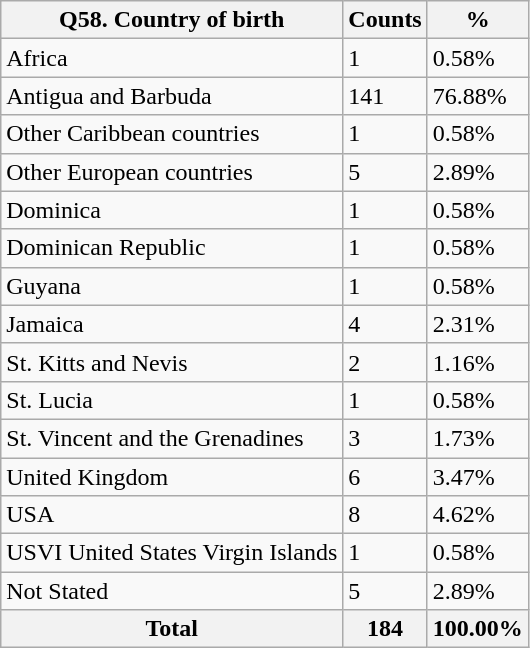<table class="wikitable sortable">
<tr>
<th>Q58. Country of birth</th>
<th>Counts</th>
<th>%</th>
</tr>
<tr>
<td>Africa</td>
<td>1</td>
<td>0.58%</td>
</tr>
<tr>
<td>Antigua and Barbuda</td>
<td>141</td>
<td>76.88%</td>
</tr>
<tr>
<td>Other Caribbean countries</td>
<td>1</td>
<td>0.58%</td>
</tr>
<tr>
<td>Other European countries</td>
<td>5</td>
<td>2.89%</td>
</tr>
<tr>
<td>Dominica</td>
<td>1</td>
<td>0.58%</td>
</tr>
<tr>
<td>Dominican Republic</td>
<td>1</td>
<td>0.58%</td>
</tr>
<tr>
<td>Guyana</td>
<td>1</td>
<td>0.58%</td>
</tr>
<tr>
<td>Jamaica</td>
<td>4</td>
<td>2.31%</td>
</tr>
<tr>
<td>St. Kitts and Nevis</td>
<td>2</td>
<td>1.16%</td>
</tr>
<tr>
<td>St. Lucia</td>
<td>1</td>
<td>0.58%</td>
</tr>
<tr>
<td>St. Vincent and the Grenadines</td>
<td>3</td>
<td>1.73%</td>
</tr>
<tr>
<td>United Kingdom</td>
<td>6</td>
<td>3.47%</td>
</tr>
<tr>
<td>USA</td>
<td>8</td>
<td>4.62%</td>
</tr>
<tr>
<td>USVI United States Virgin Islands</td>
<td>1</td>
<td>0.58%</td>
</tr>
<tr>
<td>Not Stated</td>
<td>5</td>
<td>2.89%</td>
</tr>
<tr>
<th>Total</th>
<th>184</th>
<th>100.00%</th>
</tr>
</table>
